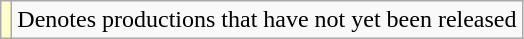<table class="wikitable">
<tr>
<td style="background:#FFFFCC;"></td>
<td>Denotes productions that have not yet been released</td>
</tr>
</table>
